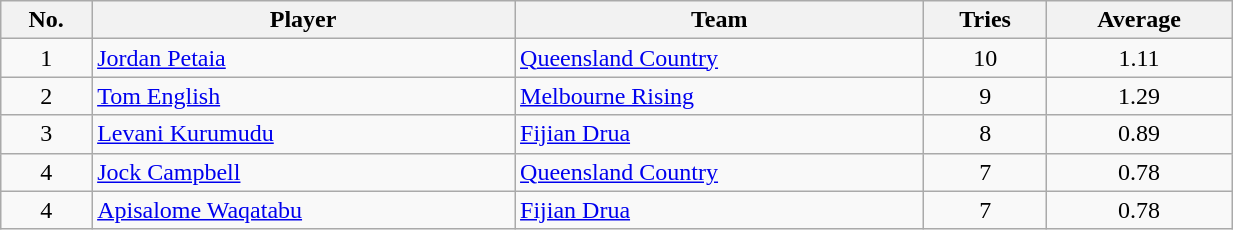<table class="wikitable sortable" style="text-align:center; width:65%">
<tr>
<th>No.</th>
<th>Player</th>
<th>Team</th>
<th>Tries</th>
<th>Average</th>
</tr>
<tr>
<td>1</td>
<td style="text-align:left;"><a href='#'>Jordan Petaia</a></td>
<td style="text-align:left;"><a href='#'>Queensland Country</a></td>
<td>10</td>
<td>1.11</td>
</tr>
<tr>
<td>2</td>
<td style="text-align:left;"><a href='#'>Tom English</a></td>
<td style="text-align:left;"><a href='#'>Melbourne Rising</a></td>
<td>9</td>
<td>1.29</td>
</tr>
<tr>
<td>3</td>
<td style="text-align:left;"><a href='#'>Levani Kurumudu</a></td>
<td style="text-align:left;"><a href='#'>Fijian Drua</a></td>
<td>8</td>
<td>0.89</td>
</tr>
<tr>
<td>4</td>
<td style="text-align:left;"><a href='#'>Jock Campbell</a></td>
<td style="text-align:left;"><a href='#'>Queensland Country</a></td>
<td>7</td>
<td>0.78</td>
</tr>
<tr>
<td>4</td>
<td style="text-align:left;"><a href='#'>Apisalome Waqatabu</a></td>
<td style="text-align:left;"><a href='#'>Fijian Drua</a></td>
<td>7</td>
<td>0.78</td>
</tr>
</table>
